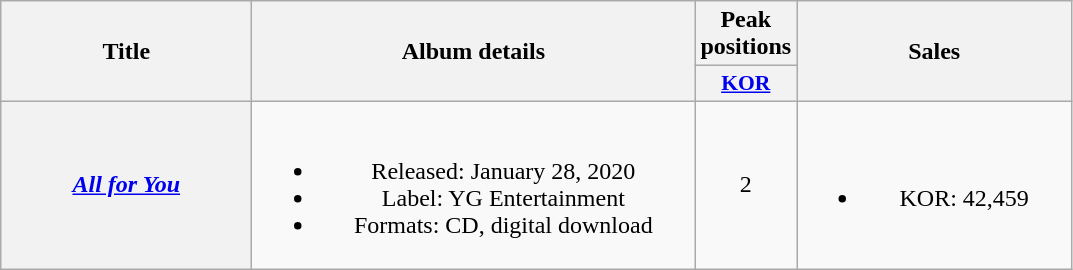<table class="wikitable plainrowheaders" style="text-align:center;">
<tr>
<th rowspan="2" style="width:10em;">Title</th>
<th rowspan="2" style="width:18em;">Album details</th>
<th colspan="1">Peak<br>positions</th>
<th rowspan="2" style="width:11em;">Sales</th>
</tr>
<tr>
<th scope="col" style="width:3em;font-size:90%;"><a href='#'>KOR</a><br></th>
</tr>
<tr>
<th scope="row"><em><a href='#'>All for You</a></em></th>
<td><br><ul><li>Released: January 28, 2020</li><li>Label: YG Entertainment</li><li>Formats: CD, digital download</li></ul></td>
<td>2</td>
<td><br><ul><li>KOR: 42,459</li></ul></td>
</tr>
</table>
